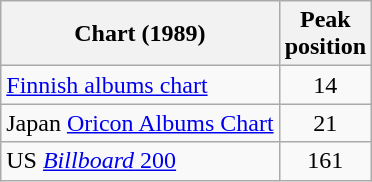<table class="wikitable sortable">
<tr>
<th>Chart (1989)</th>
<th>Peak<br>position</th>
</tr>
<tr>
<td><a href='#'>Finnish albums chart</a></td>
<td align="center">14</td>
</tr>
<tr>
<td>Japan <a href='#'>Oricon Albums Chart</a></td>
<td align="center">21</td>
</tr>
<tr>
<td>US <a href='#'><em>Billboard</em> 200</a></td>
<td align="center">161</td>
</tr>
</table>
